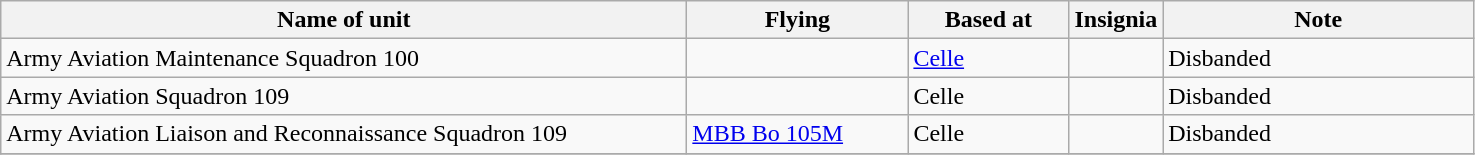<table class="wikitable">
<tr>
<th width="450">Name of unit</th>
<th width="140">Flying</th>
<th width="100">Based at</th>
<th width="50">Insignia</th>
<th width="200">Note</th>
</tr>
<tr>
<td>Army Aviation Maintenance Squadron 100</td>
<td></td>
<td><a href='#'>Celle</a></td>
<td></td>
<td>Disbanded</td>
</tr>
<tr>
<td>Army Aviation Squadron 109</td>
<td></td>
<td>Celle</td>
<td></td>
<td>Disbanded</td>
</tr>
<tr>
<td>Army Aviation Liaison and Reconnaissance Squadron 109</td>
<td><a href='#'>MBB Bo 105M</a></td>
<td>Celle</td>
<td></td>
<td>Disbanded</td>
</tr>
<tr>
</tr>
</table>
